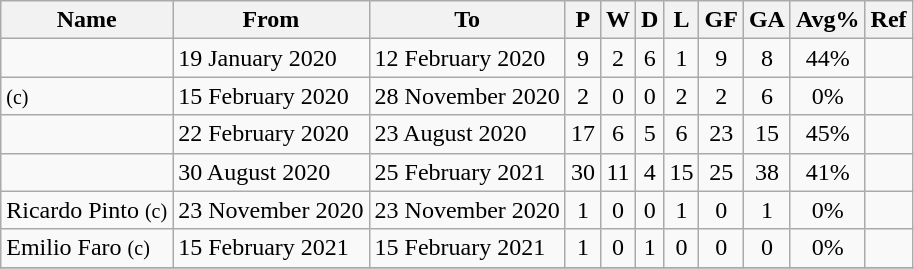<table class="wikitable sortable">
<tr>
<th>Name</th>
<th>From</th>
<th class="unsortable">To</th>
<th>P</th>
<th>W</th>
<th>D</th>
<th>L</th>
<th>GF</th>
<th>GA</th>
<th>Avg%</th>
<th>Ref</th>
</tr>
<tr>
<td align=left> </td>
<td align=left>19 January 2020</td>
<td align=left>12 February 2020</td>
<td align=center>9</td>
<td align=center>2</td>
<td align=center>6</td>
<td align=center>1</td>
<td align=center>9</td>
<td align=center>8</td>
<td align=center>44%</td>
<td align=center></td>
</tr>
<tr>
<td align=left>  <small>(c)</small></td>
<td align=left>15 February 2020</td>
<td align=left>28 November 2020</td>
<td align=center>2</td>
<td align=center>0</td>
<td align=center>0</td>
<td align=center>2</td>
<td align=center>2</td>
<td align=center>6</td>
<td align=center>0%</td>
<td align=center></td>
</tr>
<tr>
<td align=left> </td>
<td align=left>22 February 2020</td>
<td align=left>23 August 2020</td>
<td align=center>17</td>
<td align=center>6</td>
<td align=center>5</td>
<td align=center>6</td>
<td align=center>23</td>
<td align=center>15</td>
<td align=center>45%</td>
<td align=center></td>
</tr>
<tr>
<td align=left> </td>
<td align=left>30 August 2020</td>
<td align=left>25 February 2021</td>
<td align=center>30</td>
<td align=center>11</td>
<td align=center>4</td>
<td align=center>15</td>
<td align=center>25</td>
<td align=center>38</td>
<td align=center>41%</td>
<td align=center></td>
</tr>
<tr>
<td align=left> Ricardo Pinto <small>(c)</small></td>
<td align=left>23 November 2020</td>
<td align=left>23 November 2020</td>
<td align=center>1</td>
<td align=center>0</td>
<td align=center>0</td>
<td align=center>1</td>
<td align=center>0</td>
<td align=center>1</td>
<td align=center>0%</td>
<td align=center></td>
</tr>
<tr>
<td align=left> Emilio Faro <small>(c)</small></td>
<td align=left>15 February 2021</td>
<td align=left>15 February 2021</td>
<td align=center>1</td>
<td align=center>0</td>
<td align=center>1</td>
<td align=center>0</td>
<td align=center>0</td>
<td align=center>0</td>
<td align=center>0%</td>
<td align=center></td>
</tr>
<tr>
</tr>
</table>
